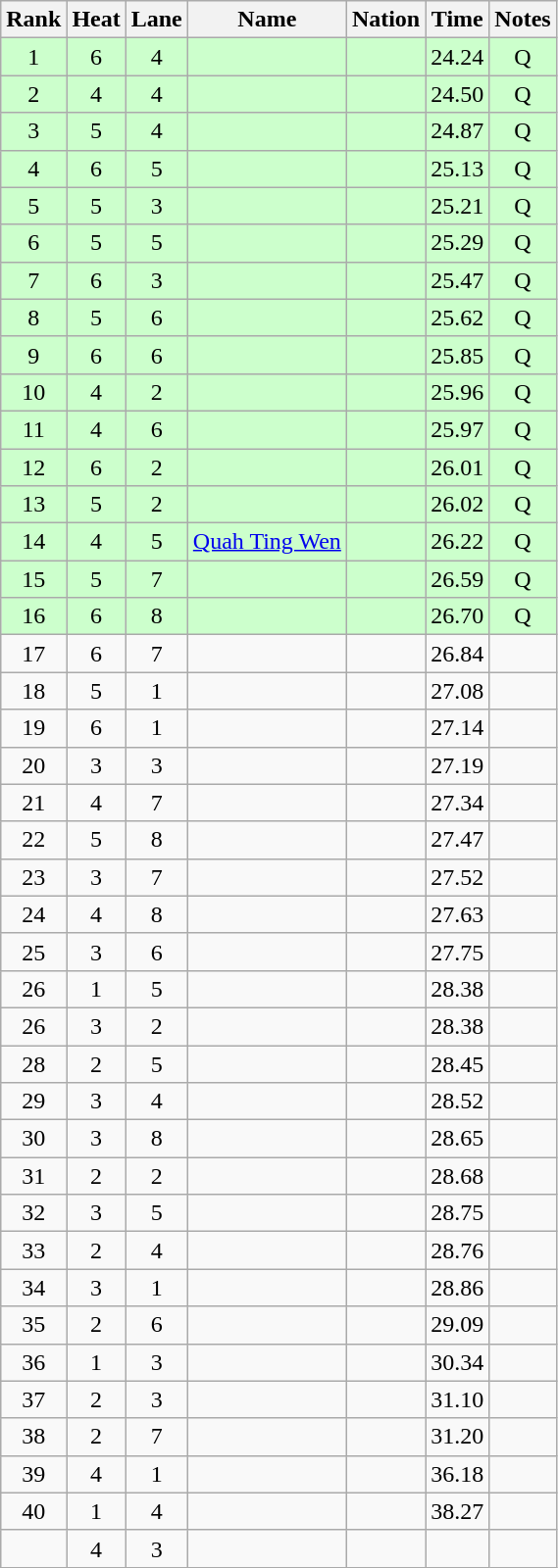<table class="wikitable sortable" style="text-align:center">
<tr>
<th>Rank</th>
<th>Heat</th>
<th>Lane</th>
<th>Name</th>
<th>Nation</th>
<th>Time</th>
<th>Notes</th>
</tr>
<tr bgcolor=ccffcc>
<td>1</td>
<td>6</td>
<td>4</td>
<td align="left"></td>
<td align="left"></td>
<td>24.24</td>
<td>Q</td>
</tr>
<tr bgcolor=ccffcc>
<td>2</td>
<td>4</td>
<td>4</td>
<td align="left"></td>
<td align="left"></td>
<td>24.50</td>
<td>Q</td>
</tr>
<tr bgcolor=ccffcc>
<td>3</td>
<td>5</td>
<td>4</td>
<td align="left"></td>
<td align="left"></td>
<td>24.87</td>
<td>Q</td>
</tr>
<tr bgcolor=ccffcc>
<td>4</td>
<td>6</td>
<td>5</td>
<td align="left"></td>
<td align="left"></td>
<td>25.13</td>
<td>Q</td>
</tr>
<tr bgcolor=ccffcc>
<td>5</td>
<td>5</td>
<td>3</td>
<td align="left"></td>
<td align="left"></td>
<td>25.21</td>
<td>Q</td>
</tr>
<tr bgcolor=ccffcc>
<td>6</td>
<td>5</td>
<td>5</td>
<td align="left"></td>
<td align="left"></td>
<td>25.29</td>
<td>Q</td>
</tr>
<tr bgcolor=ccffcc>
<td>7</td>
<td>6</td>
<td>3</td>
<td align="left"></td>
<td align="left"></td>
<td>25.47</td>
<td>Q</td>
</tr>
<tr bgcolor=ccffcc>
<td>8</td>
<td>5</td>
<td>6</td>
<td align="left"></td>
<td align="left"></td>
<td>25.62</td>
<td>Q</td>
</tr>
<tr bgcolor=ccffcc>
<td>9</td>
<td>6</td>
<td>6</td>
<td align="left"></td>
<td align="left"></td>
<td>25.85</td>
<td>Q</td>
</tr>
<tr bgcolor=ccffcc>
<td>10</td>
<td>4</td>
<td>2</td>
<td align="left"></td>
<td align="left"></td>
<td>25.96</td>
<td>Q</td>
</tr>
<tr bgcolor=ccffcc>
<td>11</td>
<td>4</td>
<td>6</td>
<td align="left"></td>
<td align="left"></td>
<td>25.97</td>
<td>Q</td>
</tr>
<tr bgcolor=ccffcc>
<td>12</td>
<td>6</td>
<td>2</td>
<td align="left"></td>
<td align="left"></td>
<td>26.01</td>
<td>Q</td>
</tr>
<tr bgcolor=ccffcc>
<td>13</td>
<td>5</td>
<td>2</td>
<td align="left"></td>
<td align="left"></td>
<td>26.02</td>
<td>Q</td>
</tr>
<tr bgcolor=ccffcc>
<td>14</td>
<td>4</td>
<td>5</td>
<td align="left"><a href='#'>Quah Ting Wen</a></td>
<td align="left"></td>
<td>26.22</td>
<td>Q</td>
</tr>
<tr bgcolor=ccffcc>
<td>15</td>
<td>5</td>
<td>7</td>
<td align="left"></td>
<td align="left"></td>
<td>26.59</td>
<td>Q</td>
</tr>
<tr bgcolor=ccffcc>
<td>16</td>
<td>6</td>
<td>8</td>
<td align="left"></td>
<td align="left"></td>
<td>26.70</td>
<td>Q</td>
</tr>
<tr>
<td>17</td>
<td>6</td>
<td>7</td>
<td align="left"></td>
<td align="left"></td>
<td>26.84</td>
<td></td>
</tr>
<tr>
<td>18</td>
<td>5</td>
<td>1</td>
<td align="left"></td>
<td align="left"></td>
<td>27.08</td>
<td></td>
</tr>
<tr>
<td>19</td>
<td>6</td>
<td>1</td>
<td align="left"></td>
<td align="left"></td>
<td>27.14</td>
<td></td>
</tr>
<tr>
<td>20</td>
<td>3</td>
<td>3</td>
<td align="left"></td>
<td align="left"></td>
<td>27.19</td>
<td></td>
</tr>
<tr>
<td>21</td>
<td>4</td>
<td>7</td>
<td align="left"></td>
<td align="left"></td>
<td>27.34</td>
<td></td>
</tr>
<tr>
<td>22</td>
<td>5</td>
<td>8</td>
<td align="left"></td>
<td align="left"></td>
<td>27.47</td>
<td></td>
</tr>
<tr>
<td>23</td>
<td>3</td>
<td>7</td>
<td align="left"></td>
<td align="left"></td>
<td>27.52</td>
<td></td>
</tr>
<tr>
<td>24</td>
<td>4</td>
<td>8</td>
<td align="left"></td>
<td align="left"></td>
<td>27.63</td>
<td></td>
</tr>
<tr>
<td>25</td>
<td>3</td>
<td>6</td>
<td align="left"></td>
<td align="left"></td>
<td>27.75</td>
<td></td>
</tr>
<tr>
<td>26</td>
<td>1</td>
<td>5</td>
<td align="left"></td>
<td align="left"></td>
<td>28.38</td>
<td></td>
</tr>
<tr>
<td>26</td>
<td>3</td>
<td>2</td>
<td align="left"></td>
<td align="left"></td>
<td>28.38</td>
<td></td>
</tr>
<tr>
<td>28</td>
<td>2</td>
<td>5</td>
<td align="left"></td>
<td align="left"></td>
<td>28.45</td>
<td></td>
</tr>
<tr>
<td>29</td>
<td>3</td>
<td>4</td>
<td align="left"></td>
<td align="left"></td>
<td>28.52</td>
<td></td>
</tr>
<tr>
<td>30</td>
<td>3</td>
<td>8</td>
<td align="left"></td>
<td align="left"></td>
<td>28.65</td>
<td></td>
</tr>
<tr>
<td>31</td>
<td>2</td>
<td>2</td>
<td align="left"></td>
<td align="left"></td>
<td>28.68</td>
<td></td>
</tr>
<tr>
<td>32</td>
<td>3</td>
<td>5</td>
<td align="left"></td>
<td align="left"></td>
<td>28.75</td>
<td></td>
</tr>
<tr>
<td>33</td>
<td>2</td>
<td>4</td>
<td align="left"></td>
<td align="left"></td>
<td>28.76</td>
<td></td>
</tr>
<tr>
<td>34</td>
<td>3</td>
<td>1</td>
<td align="left"></td>
<td align="left"></td>
<td>28.86</td>
<td></td>
</tr>
<tr>
<td>35</td>
<td>2</td>
<td>6</td>
<td align="left"></td>
<td align="left"></td>
<td>29.09</td>
<td></td>
</tr>
<tr>
<td>36</td>
<td>1</td>
<td>3</td>
<td align="left"></td>
<td align="left"></td>
<td>30.34</td>
<td></td>
</tr>
<tr>
<td>37</td>
<td>2</td>
<td>3</td>
<td align="left"></td>
<td align="left"></td>
<td>31.10</td>
<td></td>
</tr>
<tr>
<td>38</td>
<td>2</td>
<td>7</td>
<td align="left"></td>
<td align="left"></td>
<td>31.20</td>
<td></td>
</tr>
<tr>
<td>39</td>
<td>4</td>
<td>1</td>
<td align="left"></td>
<td align="left"></td>
<td>36.18</td>
<td></td>
</tr>
<tr>
<td>40</td>
<td>1</td>
<td>4</td>
<td align="left"></td>
<td align="left"></td>
<td>38.27</td>
<td></td>
</tr>
<tr>
<td></td>
<td>4</td>
<td>3</td>
<td align="left"></td>
<td align="left"></td>
<td></td>
<td></td>
</tr>
</table>
